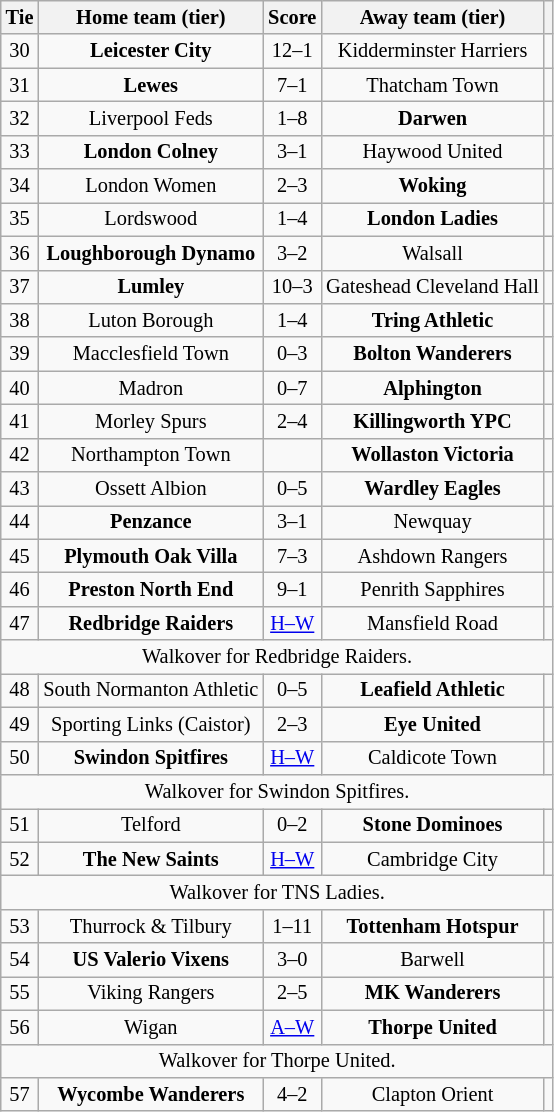<table class="wikitable" style="text-align:center; font-size:85%">
<tr>
<th>Tie</th>
<th>Home team (tier)</th>
<th>Score</th>
<th>Away team (tier)</th>
<th></th>
</tr>
<tr>
<td align="center">30</td>
<td><strong>Leicester City</strong></td>
<td align="center">12–1</td>
<td>Kidderminster Harriers</td>
<td></td>
</tr>
<tr>
<td align="center">31</td>
<td><strong>Lewes</strong></td>
<td align="center">7–1</td>
<td>Thatcham Town</td>
<td></td>
</tr>
<tr>
<td align="center">32</td>
<td>Liverpool Feds</td>
<td align="center">1–8</td>
<td><strong>Darwen</strong></td>
<td></td>
</tr>
<tr>
<td align="center">33</td>
<td><strong>London Colney</strong></td>
<td align="center">3–1</td>
<td>Haywood United</td>
<td></td>
</tr>
<tr>
<td align="center">34</td>
<td>London Women</td>
<td align="center">2–3</td>
<td><strong>Woking</strong></td>
<td></td>
</tr>
<tr>
<td align="center">35</td>
<td>Lordswood</td>
<td align="center">1–4</td>
<td><strong>London Ladies</strong></td>
<td></td>
</tr>
<tr>
<td align="center">36</td>
<td><strong>Loughborough Dynamo</strong></td>
<td align="center">3–2</td>
<td>Walsall</td>
<td></td>
</tr>
<tr>
<td align="center">37</td>
<td><strong>Lumley</strong></td>
<td align="center">10–3</td>
<td>Gateshead Cleveland Hall</td>
<td></td>
</tr>
<tr>
<td align="center">38</td>
<td>Luton Borough</td>
<td align="center">1–4</td>
<td><strong>Tring Athletic</strong></td>
<td></td>
</tr>
<tr>
<td align="center">39</td>
<td>Macclesfield Town</td>
<td align="center">0–3</td>
<td><strong>Bolton Wanderers</strong></td>
<td></td>
</tr>
<tr>
<td align="center">40</td>
<td>Madron</td>
<td align="center">0–7</td>
<td><strong>Alphington</strong></td>
<td></td>
</tr>
<tr>
<td align="center">41</td>
<td>Morley Spurs</td>
<td align="center">2–4</td>
<td><strong>Killingworth YPC</strong></td>
<td></td>
</tr>
<tr>
<td align="center">42</td>
<td>Northampton Town</td>
<td align="center"></td>
<td><strong>Wollaston Victoria</strong></td>
<td></td>
</tr>
<tr>
<td align="center">43</td>
<td>Ossett Albion</td>
<td align="center">0–5</td>
<td><strong>Wardley Eagles</strong></td>
<td></td>
</tr>
<tr>
<td align="center">44</td>
<td><strong>Penzance</strong></td>
<td align="center">3–1</td>
<td>Newquay</td>
<td></td>
</tr>
<tr>
<td align="center">45</td>
<td><strong>Plymouth Oak Villa</strong></td>
<td align="center">7–3</td>
<td>Ashdown Rangers</td>
<td></td>
</tr>
<tr>
<td align="center">46</td>
<td><strong>Preston North End</strong></td>
<td align="center">9–1</td>
<td>Penrith Sapphires</td>
<td></td>
</tr>
<tr>
<td align="center">47</td>
<td><strong>Redbridge Raiders</strong></td>
<td align="center"><a href='#'>H–W</a></td>
<td>Mansfield Road</td>
<td></td>
</tr>
<tr>
<td colspan="5" align="center">Walkover for Redbridge Raiders.</td>
</tr>
<tr>
<td align="center">48</td>
<td>South Normanton Athletic</td>
<td align="center">0–5</td>
<td><strong>Leafield Athletic</strong></td>
<td></td>
</tr>
<tr>
<td align="center">49</td>
<td>Sporting Links (Caistor)</td>
<td align="center">2–3</td>
<td><strong>Eye United</strong></td>
<td></td>
</tr>
<tr>
<td align="center">50</td>
<td><strong>Swindon Spitfires</strong></td>
<td align="center"><a href='#'>H–W</a></td>
<td>Caldicote Town</td>
<td></td>
</tr>
<tr>
<td colspan="5" align="center">Walkover for Swindon Spitfires.</td>
</tr>
<tr>
<td align="center">51</td>
<td>Telford</td>
<td align="center">0–2</td>
<td><strong>Stone Dominoes</strong></td>
<td></td>
</tr>
<tr>
<td align="center">52</td>
<td><strong>The New Saints</strong></td>
<td align="center"><a href='#'>H–W</a></td>
<td>Cambridge City</td>
<td></td>
</tr>
<tr>
<td colspan="5" align="center">Walkover for TNS Ladies.</td>
</tr>
<tr>
<td align="center">53</td>
<td>Thurrock & Tilbury</td>
<td align="center">1–11</td>
<td><strong>Tottenham Hotspur</strong></td>
<td></td>
</tr>
<tr>
<td align="center">54</td>
<td><strong>US Valerio Vixens</strong></td>
<td align="center">3–0</td>
<td>Barwell</td>
<td></td>
</tr>
<tr>
<td align="center">55</td>
<td>Viking Rangers</td>
<td align="center">2–5</td>
<td><strong>MK Wanderers</strong></td>
<td></td>
</tr>
<tr>
<td align="center">56</td>
<td>Wigan</td>
<td align="center"><a href='#'>A–W</a></td>
<td><strong>Thorpe United</strong></td>
<td></td>
</tr>
<tr>
<td colspan="5" align="center">Walkover for Thorpe United.</td>
</tr>
<tr>
<td align="center">57</td>
<td><strong>Wycombe Wanderers</strong></td>
<td align="center">4–2</td>
<td>Clapton Orient</td>
<td></td>
</tr>
</table>
